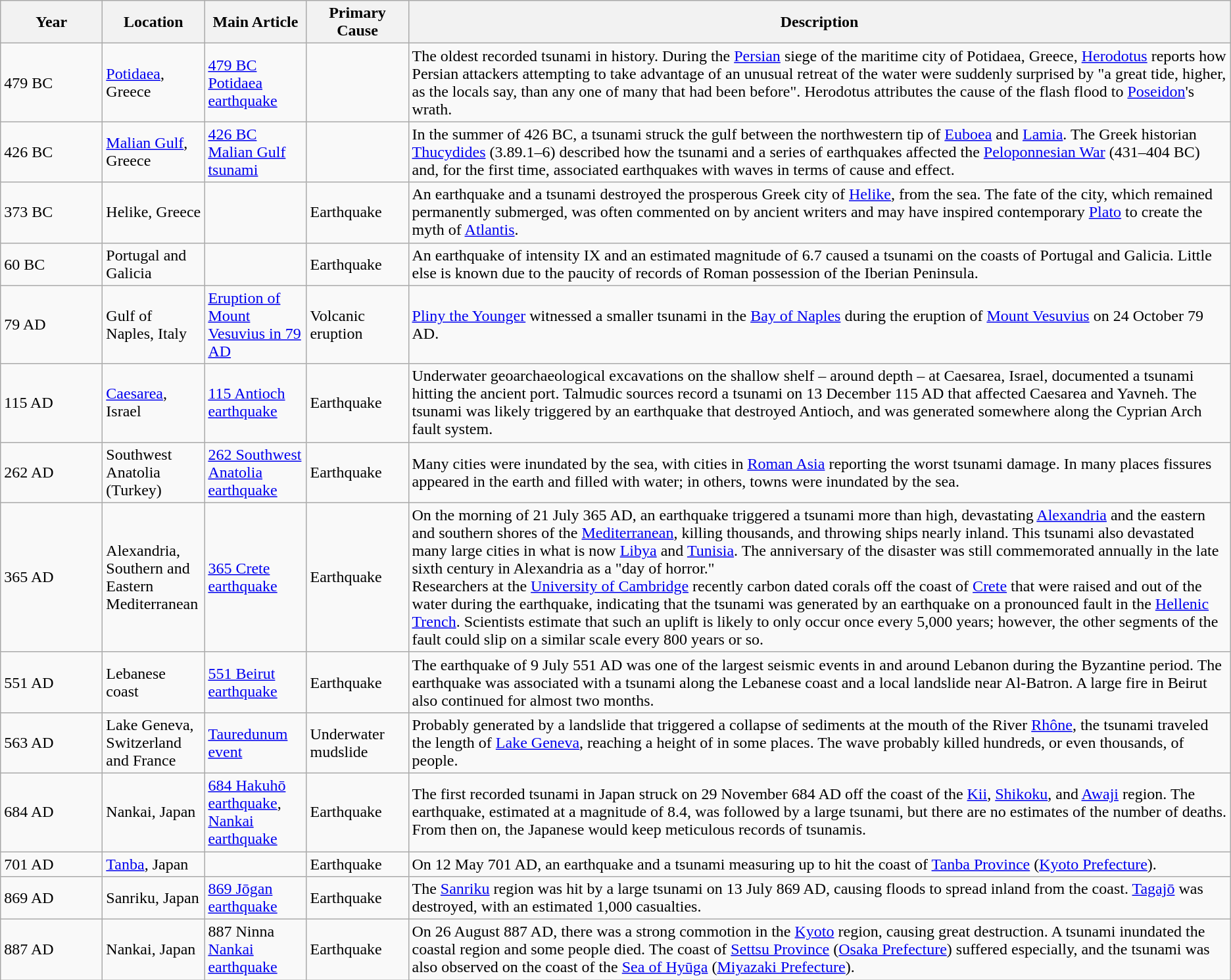<table class="wikitable sortable">
<tr>
<th style="width:6em;">Year</th>
<th style="width:6em;">Location</th>
<th style="width:6em;">Main Article</th>
<th style="width:6em;">Primary Cause</th>
<th>Description</th>
</tr>
<tr>
<td data-sort-value="-479">479 BC</td>
<td><a href='#'>Potidaea</a>, Greece</td>
<td><a href='#'>479 BC Potidaea earthquake</a></td>
<td></td>
<td>The oldest recorded tsunami in history. During the <a href='#'>Persian</a> siege of the maritime city of Potidaea, Greece, <a href='#'>Herodotus</a> reports how Persian attackers attempting to take advantage of an unusual retreat of the water were suddenly surprised by "a great tide, higher, as the locals say, than any one of many that had been before". Herodotus attributes the cause of the flash flood to <a href='#'>Poseidon</a>'s wrath.</td>
</tr>
<tr>
<td data-sort-value="-426">426 BC</td>
<td><a href='#'>Malian Gulf</a>, Greece</td>
<td><a href='#'>426 BC Malian Gulf tsunami</a></td>
<td></td>
<td>In the summer of 426 BC, a tsunami struck the gulf between the northwestern tip of <a href='#'>Euboea</a> and <a href='#'>Lamia</a>. The Greek historian <a href='#'>Thucydides</a> (3.89.1–6) described how the tsunami and a series of earthquakes affected the <a href='#'>Peloponnesian War</a> (431–404 BC) and, for the first time, associated earthquakes with waves in terms of cause and effect.</td>
</tr>
<tr>
<td data-sort-value="-373">373 BC</td>
<td>Helike, Greece</td>
<td></td>
<td>Earthquake</td>
<td>An earthquake and a tsunami destroyed the prosperous Greek city of <a href='#'>Helike</a>,  from the sea. The fate of the city, which remained permanently submerged, was often commented on by ancient writers and may have inspired contemporary <a href='#'>Plato</a> to create the myth of <a href='#'>Atlantis</a>.</td>
</tr>
<tr>
<td data-sort-value="-60">60 BC</td>
<td>Portugal and Galicia</td>
<td></td>
<td>Earthquake</td>
<td>An earthquake of intensity IX and an estimated magnitude of 6.7 caused a tsunami on the coasts of Portugal and Galicia. Little else is known due to the paucity of records of Roman possession of the Iberian Peninsula.</td>
</tr>
<tr>
<td>79 AD</td>
<td>Gulf of Naples, Italy</td>
<td><a href='#'>Eruption of Mount Vesuvius in 79 AD</a></td>
<td>Volcanic eruption</td>
<td><a href='#'>Pliny the Younger</a> witnessed a smaller tsunami in the <a href='#'>Bay of Naples</a> during the eruption of <a href='#'>Mount Vesuvius</a> on 24 October 79 AD.</td>
</tr>
<tr>
<td>115 AD</td>
<td><a href='#'>Caesarea</a>, Israel</td>
<td><a href='#'>115 Antioch earthquake</a></td>
<td>Earthquake</td>
<td>Underwater geoarchaeological excavations on the shallow shelf – around  depth – at Caesarea, Israel, documented a tsunami hitting the ancient port. Talmudic sources record a tsunami on 13 December 115 AD that affected Caesarea and Yavneh. The tsunami was likely triggered by an earthquake that destroyed Antioch, and was generated somewhere along the Cyprian Arch fault system.</td>
</tr>
<tr>
<td>262 AD</td>
<td>Southwest Anatolia (Turkey)</td>
<td><a href='#'>262 Southwest Anatolia earthquake</a></td>
<td>Earthquake</td>
<td>Many cities were inundated by the sea, with cities in <a href='#'>Roman Asia</a> reporting the worst tsunami damage. In many places fissures appeared in the earth and filled with water; in others, towns were inundated by the sea.</td>
</tr>
<tr>
<td>365 AD</td>
<td>Alexandria, Southern and Eastern Mediterranean</td>
<td><a href='#'>365 Crete earthquake</a></td>
<td>Earthquake</td>
<td>On the morning of 21 July 365 AD, an earthquake triggered a tsunami more than  high, devastating <a href='#'>Alexandria</a> and the eastern and southern shores of the <a href='#'>Mediterranean</a>, killing thousands, and throwing ships nearly  inland. This tsunami also devastated many large cities in what is now <a href='#'>Libya</a> and <a href='#'>Tunisia</a>. The anniversary of the disaster was still commemorated annually in the late sixth century in Alexandria as a "day of horror."<br>Researchers at the <a href='#'>University of Cambridge</a> recently carbon dated corals off the coast of <a href='#'>Crete</a> that were raised  and out of the water during the earthquake, indicating that the tsunami was generated by an earthquake on a pronounced fault in the <a href='#'>Hellenic Trench</a>. Scientists estimate that such an uplift is likely to only occur once every 5,000 years; however, the other segments of the fault could slip on a similar scale every 800 years or so.</td>
</tr>
<tr>
<td>551 AD</td>
<td>Lebanese coast</td>
<td><a href='#'>551 Beirut earthquake</a></td>
<td>Earthquake</td>
<td>The earthquake of 9 July 551 AD was one of the largest seismic events in and around Lebanon during the Byzantine period. The earthquake was associated with a tsunami along the Lebanese coast and a local landslide near Al-Batron. A large fire in Beirut also continued for almost two months.</td>
</tr>
<tr>
<td>563 AD</td>
<td>Lake Geneva, Switzerland and France</td>
<td><a href='#'>Tauredunum event</a></td>
<td>Underwater mudslide</td>
<td>Probably generated by a landslide that triggered a collapse of sediments at the mouth of the River <a href='#'>Rhône</a>, the tsunami traveled the length of <a href='#'>Lake Geneva</a>, reaching a height of  in some places. The wave probably killed hundreds, or even thousands, of people.</td>
</tr>
<tr>
<td>684 AD</td>
<td>Nankai, Japan</td>
<td><a href='#'>684 Hakuhō earthquake</a>, <a href='#'>Nankai earthquake</a></td>
<td>Earthquake</td>
<td>The first recorded tsunami in Japan struck on 29 November 684 AD off the coast of the <a href='#'>Kii</a>, <a href='#'>Shikoku</a>, and <a href='#'>Awaji</a> region. The earthquake, estimated at a magnitude of 8.4, was followed by a large tsunami, but there are no estimates of the number of deaths. From then on, the Japanese would keep meticulous records of tsunamis.</td>
</tr>
<tr>
<td>701 AD</td>
<td><a href='#'>Tanba</a>, Japan</td>
<td></td>
<td>Earthquake</td>
<td>On 12 May 701 AD, an earthquake and a tsunami measuring up to  hit the coast of <a href='#'>Tanba Province</a> (<a href='#'>Kyoto Prefecture</a>).</td>
</tr>
<tr>
<td>869 AD</td>
<td>Sanriku, Japan</td>
<td><a href='#'>869 Jōgan earthquake</a></td>
<td>Earthquake</td>
<td>The <a href='#'>Sanriku</a> region was hit by a large tsunami on 13 July 869 AD, causing floods to spread  inland from the coast. <a href='#'>Tagajō</a> was destroyed, with an estimated 1,000 casualties.</td>
</tr>
<tr>
<td>887 AD</td>
<td>Nankai, Japan</td>
<td>887 Ninna <a href='#'>Nankai earthquake</a></td>
<td>Earthquake</td>
<td>On 26 August 887 AD, there was a strong commotion in the <a href='#'>Kyoto</a> region, causing great destruction. A tsunami inundated the coastal region and some people died. The coast of <a href='#'>Settsu Province</a> (<a href='#'>Osaka Prefecture</a>) suffered especially, and the tsunami was also observed on the coast of the <a href='#'>Sea of Hyūga</a> (<a href='#'>Miyazaki Prefecture</a>).</td>
</tr>
</table>
